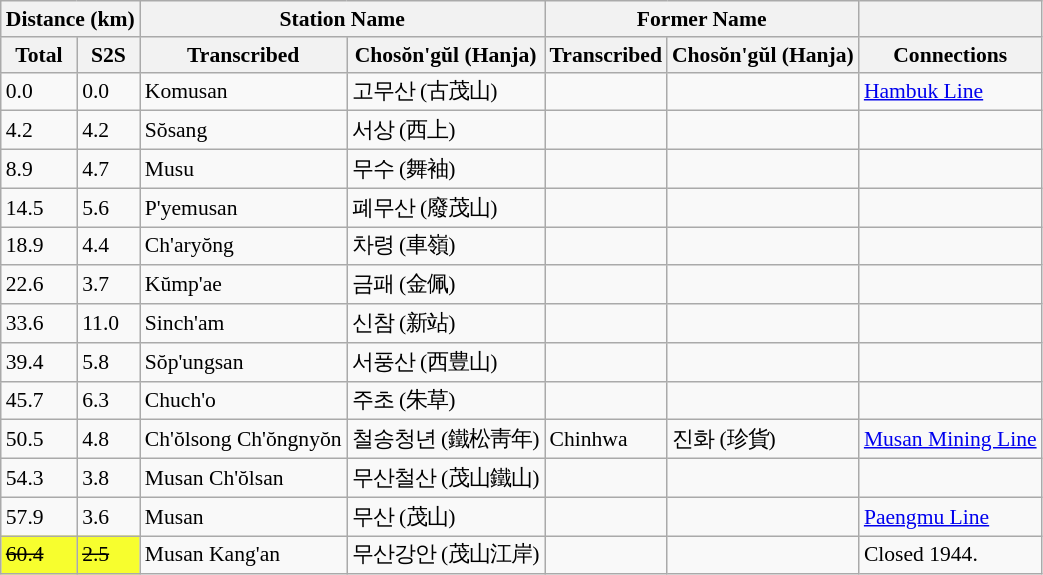<table class="wikitable" style="font-size:90%;">
<tr>
<th colspan="2">Distance (km)</th>
<th colspan="2">Station Name</th>
<th colspan="2">Former Name</th>
<th></th>
</tr>
<tr>
<th>Total</th>
<th>S2S</th>
<th>Transcribed</th>
<th>Chosŏn'gŭl (Hanja)</th>
<th>Transcribed</th>
<th>Chosŏn'gŭl (Hanja)</th>
<th>Connections</th>
</tr>
<tr>
<td>0.0</td>
<td>0.0</td>
<td>Komusan</td>
<td>고무산 (古茂山)</td>
<td></td>
<td></td>
<td><a href='#'>Hambuk Line</a></td>
</tr>
<tr>
<td>4.2</td>
<td>4.2</td>
<td>Sŏsang</td>
<td>서상 (西上)</td>
<td></td>
<td></td>
<td></td>
</tr>
<tr>
<td>8.9</td>
<td>4.7</td>
<td>Musu</td>
<td>무수 (舞袖)</td>
<td></td>
<td></td>
<td></td>
</tr>
<tr>
<td>14.5</td>
<td>5.6</td>
<td>P'yemusan</td>
<td>폐무산 (廢茂山)</td>
<td></td>
<td></td>
<td></td>
</tr>
<tr>
<td>18.9</td>
<td>4.4</td>
<td>Ch'aryŏng</td>
<td>차령 (車嶺)</td>
<td></td>
<td></td>
<td></td>
</tr>
<tr>
<td>22.6</td>
<td>3.7</td>
<td>Kŭmp'ae</td>
<td>금패 (金佩)</td>
<td></td>
<td></td>
<td></td>
</tr>
<tr>
<td>33.6</td>
<td>11.0</td>
<td>Sinch'am</td>
<td>신참 (新站)</td>
<td></td>
<td></td>
<td></td>
</tr>
<tr>
<td>39.4</td>
<td>5.8</td>
<td>Sŏp'ungsan</td>
<td>서풍산 (西豊山)</td>
<td></td>
<td></td>
<td></td>
</tr>
<tr>
<td>45.7</td>
<td>6.3</td>
<td>Chuch'o</td>
<td>주초 (朱草)</td>
<td></td>
<td></td>
<td></td>
</tr>
<tr>
<td>50.5</td>
<td>4.8</td>
<td>Ch'ŏlsong Ch'ŏngnyŏn</td>
<td>철송청년 (鐵松靑年)</td>
<td>Chinhwa</td>
<td>진화 (珍貨)</td>
<td><a href='#'>Musan Mining Line</a></td>
</tr>
<tr>
<td>54.3</td>
<td>3.8</td>
<td>Musan Ch'ŏlsan</td>
<td>무산철산 (茂山鐵山)</td>
<td></td>
<td></td>
<td></td>
</tr>
<tr>
<td>57.9</td>
<td>3.6</td>
<td>Musan</td>
<td>무산 (茂山)</td>
<td></td>
<td></td>
<td><a href='#'>Paengmu Line</a></td>
</tr>
<tr>
<td bgcolor=#F7FE2E><del>60.4</del></td>
<td bgcolor=#F7FE2E><del>2.5</del></td>
<td>Musan Kang'an</td>
<td>무산강안 (茂山江岸)</td>
<td></td>
<td></td>
<td>Closed 1944.</td>
</tr>
</table>
